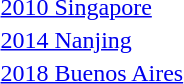<table>
<tr>
<td><a href='#'>2010 Singapore</a><br></td>
<td></td>
<td></td>
<td></td>
</tr>
<tr>
<td><a href='#'>2014 Nanjing</a><br></td>
<td></td>
<td></td>
<td></td>
</tr>
<tr>
<td><a href='#'>2018 Buenos Aires</a><br></td>
<td></td>
<td></td>
<td></td>
</tr>
</table>
